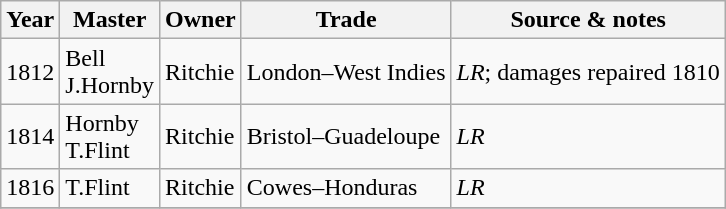<table class=" wikitable">
<tr>
<th>Year</th>
<th>Master</th>
<th>Owner</th>
<th>Trade</th>
<th>Source & notes</th>
</tr>
<tr>
<td>1812</td>
<td>Bell<br>J.Hornby</td>
<td>Ritchie</td>
<td>London–West Indies</td>
<td><em>LR</em>; damages repaired 1810</td>
</tr>
<tr>
<td>1814</td>
<td>Hornby<br>T.Flint</td>
<td>Ritchie</td>
<td>Bristol–Guadeloupe</td>
<td><em>LR</em></td>
</tr>
<tr>
<td>1816</td>
<td>T.Flint</td>
<td>Ritchie</td>
<td>Cowes–Honduras</td>
<td><em>LR</em></td>
</tr>
<tr>
</tr>
</table>
